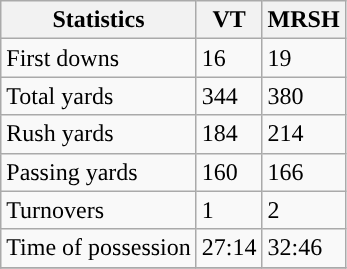<table class="wikitable" style="float: left;">
<tr>
<th>Statistics</th>
<th>VT</th>
<th>MRSH</th>
</tr>
<tr>
<td>First downs</td>
<td>16</td>
<td>19</td>
</tr>
<tr>
<td>Total yards</td>
<td>344</td>
<td>380</td>
</tr>
<tr>
<td>Rush yards</td>
<td>184</td>
<td>214</td>
</tr>
<tr>
<td>Passing yards</td>
<td>160</td>
<td>166</td>
</tr>
<tr>
<td>Turnovers</td>
<td>1</td>
<td>2</td>
</tr>
<tr>
<td>Time of possession</td>
<td>27:14</td>
<td>32:46</td>
</tr>
<tr>
</tr>
</table>
